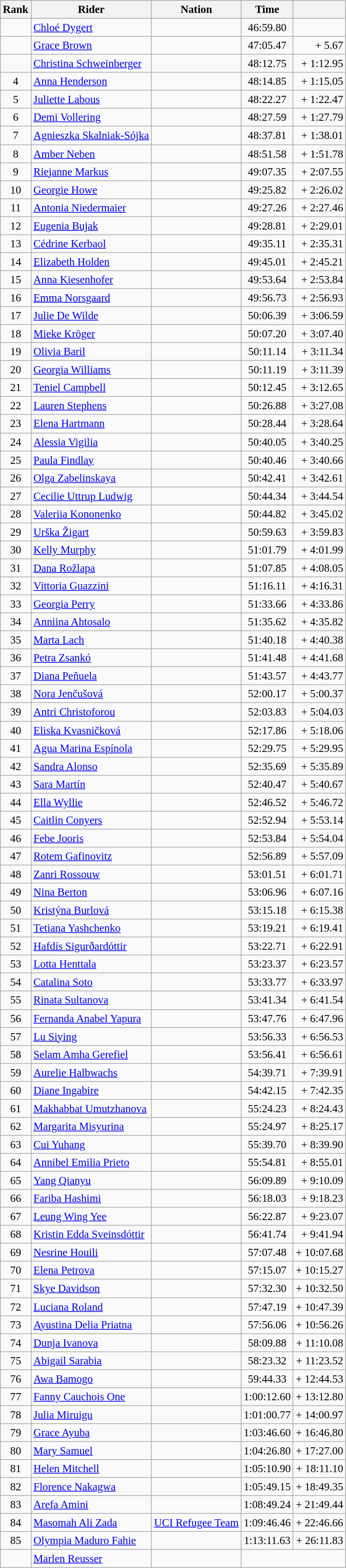<table class="wikitable sortable" style="font-size:95%; text-align:center;">
<tr>
<th scope="col">Rank</th>
<th scope="col">Rider</th>
<th scope="col">Nation</th>
<th scope="col">Time</th>
<th scope="col"></th>
</tr>
<tr>
<td></td>
<td align=left><a href='#'>Chloé Dygert</a></td>
<td align=left></td>
<td>46:59.80</td>
<td align=right></td>
</tr>
<tr>
<td></td>
<td align=left><a href='#'>Grace Brown</a></td>
<td align=left></td>
<td>47:05.47</td>
<td align=right>+ 5.67</td>
</tr>
<tr>
<td></td>
<td align=left><a href='#'>Christina Schweinberger</a></td>
<td align=left></td>
<td>48:12.75</td>
<td align=right>+ 1:12.95</td>
</tr>
<tr>
<td>4</td>
<td align=left><a href='#'>Anna Henderson</a></td>
<td align=left></td>
<td>48:14.85</td>
<td align=right>+ 1:15.05</td>
</tr>
<tr>
<td>5</td>
<td align=left><a href='#'>Juliette Labous</a></td>
<td align=left></td>
<td>48:22.27</td>
<td align=right>+ 1:22.47</td>
</tr>
<tr>
<td>6</td>
<td align=left><a href='#'>Demi Vollering</a></td>
<td align=left></td>
<td>48:27.59</td>
<td align=right>+ 1:27.79</td>
</tr>
<tr>
<td>7</td>
<td align=left><a href='#'>Agnieszka Skalniak-Sójka</a></td>
<td align=left></td>
<td>48:37.81</td>
<td align=right>+ 1:38.01</td>
</tr>
<tr>
<td>8</td>
<td align=left><a href='#'>Amber Neben</a></td>
<td align=left></td>
<td>48:51.58</td>
<td align=right>+ 1:51.78</td>
</tr>
<tr>
<td>9</td>
<td align=left><a href='#'>Riejanne Markus</a></td>
<td align=left></td>
<td>49:07.35</td>
<td align=right>+ 2:07.55</td>
</tr>
<tr>
<td>10</td>
<td align=left><a href='#'>Georgie Howe</a></td>
<td align=left></td>
<td>49:25.82</td>
<td align=right>+ 2:26.02</td>
</tr>
<tr>
<td>11</td>
<td align=left><a href='#'>Antonia Niedermaier</a></td>
<td align=left></td>
<td>49:27.26</td>
<td align=right>+ 2:27.46</td>
</tr>
<tr>
<td>12</td>
<td align=left><a href='#'>Eugenia Bujak</a></td>
<td align=left></td>
<td>49:28.81</td>
<td align=right>+ 2:29.01</td>
</tr>
<tr>
<td>13</td>
<td align=left><a href='#'>Cédrine Kerbaol</a></td>
<td align=left></td>
<td>49:35.11</td>
<td align=right>+ 2:35.31</td>
</tr>
<tr>
<td>14</td>
<td align=left><a href='#'>Elizabeth Holden</a></td>
<td align=left></td>
<td>49:45.01</td>
<td align=right>+ 2:45.21</td>
</tr>
<tr>
<td>15</td>
<td align=left><a href='#'>Anna Kiesenhofer</a></td>
<td align=left></td>
<td>49:53.64</td>
<td align=right>+ 2:53.84</td>
</tr>
<tr>
<td>16</td>
<td align=left><a href='#'>Emma Norsgaard</a></td>
<td align=left></td>
<td>49:56.73</td>
<td align=right>+ 2:56.93</td>
</tr>
<tr>
<td>17</td>
<td align=left><a href='#'>Julie De Wilde</a></td>
<td align=left></td>
<td>50:06.39</td>
<td align=right>+ 3:06.59</td>
</tr>
<tr>
<td>18</td>
<td align=left><a href='#'>Mieke Kröger</a></td>
<td align=left></td>
<td>50:07.20</td>
<td align=right>+ 3:07.40</td>
</tr>
<tr>
<td>19</td>
<td align=left><a href='#'>Olivia Baril</a></td>
<td align=left></td>
<td>50:11.14</td>
<td align=right>+ 3:11.34</td>
</tr>
<tr>
<td>20</td>
<td align=left><a href='#'>Georgia Williams</a></td>
<td align=left></td>
<td>50:11.19</td>
<td align=right>+ 3:11.39</td>
</tr>
<tr>
<td>21</td>
<td align=left><a href='#'>Teniel Campbell</a></td>
<td align=left></td>
<td>50:12.45</td>
<td align=right>+ 3:12.65</td>
</tr>
<tr>
<td>22</td>
<td align=left><a href='#'>Lauren Stephens</a></td>
<td align=left></td>
<td>50:26.88</td>
<td align=right>+ 3:27.08</td>
</tr>
<tr>
<td>23</td>
<td align=left><a href='#'>Elena Hartmann</a></td>
<td align=left></td>
<td>50:28.44</td>
<td align=right>+ 3:28.64</td>
</tr>
<tr>
<td>24</td>
<td align=left><a href='#'>Alessia Vigilia</a></td>
<td align=left></td>
<td>50:40.05</td>
<td align=right>+ 3:40.25</td>
</tr>
<tr>
<td>25</td>
<td align=left><a href='#'>Paula Findlay</a></td>
<td align=left></td>
<td>50:40.46</td>
<td align=right>+ 3:40.66</td>
</tr>
<tr>
<td>26</td>
<td align=left><a href='#'>Olga Zabelinskaya</a></td>
<td align=left></td>
<td>50:42.41</td>
<td align=right>+ 3:42.61</td>
</tr>
<tr>
<td>27</td>
<td align=left><a href='#'>Cecilie Uttrup Ludwig</a></td>
<td align=left></td>
<td>50:44.34</td>
<td align=right>+ 3:44.54</td>
</tr>
<tr>
<td>28</td>
<td align=left><a href='#'>Valeriia Kononenko</a></td>
<td align=left></td>
<td>50:44.82</td>
<td align=right>+ 3:45.02</td>
</tr>
<tr>
<td>29</td>
<td align=left><a href='#'>Urška Žigart</a></td>
<td align=left></td>
<td>50:59.63</td>
<td align=right>+ 3:59.83</td>
</tr>
<tr>
<td>30</td>
<td align=left><a href='#'>Kelly Murphy</a></td>
<td align=left></td>
<td>51:01.79</td>
<td align=right>+ 4:01.99</td>
</tr>
<tr>
<td>31</td>
<td align=left><a href='#'>Dana Rožlapa</a></td>
<td align=left></td>
<td>51:07.85</td>
<td align=right>+ 4:08.05</td>
</tr>
<tr>
<td>32</td>
<td align=left><a href='#'>Vittoria Guazzini</a></td>
<td align=left></td>
<td>51:16.11</td>
<td align=right>+ 4:16.31</td>
</tr>
<tr>
<td>33</td>
<td align=left><a href='#'>Georgia Perry</a></td>
<td align=left></td>
<td>51:33.66</td>
<td align=right>+ 4:33.86</td>
</tr>
<tr>
<td>34</td>
<td align=left><a href='#'>Anniina Ahtosalo</a></td>
<td align=left></td>
<td>51:35.62</td>
<td align=right>+ 4:35.82</td>
</tr>
<tr>
<td>35</td>
<td align=left><a href='#'>Marta Lach</a></td>
<td align=left></td>
<td>51:40.18</td>
<td align=right>+ 4:40.38</td>
</tr>
<tr>
<td>36</td>
<td align=left><a href='#'>Petra Zsankó</a></td>
<td align=left></td>
<td>51:41.48</td>
<td align=right>+ 4:41.68</td>
</tr>
<tr>
<td>37</td>
<td align=left><a href='#'>Diana Peñuela</a></td>
<td align=left></td>
<td>51:43.57</td>
<td align=right>+ 4:43.77</td>
</tr>
<tr>
<td>38</td>
<td align=left><a href='#'>Nora Jenčušová</a></td>
<td align=left></td>
<td>52:00.17</td>
<td align=right>+ 5:00.37</td>
</tr>
<tr>
<td>39</td>
<td align=left><a href='#'>Antri Christoforou</a></td>
<td align=left></td>
<td>52:03.83</td>
<td align=right>+ 5:04.03</td>
</tr>
<tr>
<td>40</td>
<td align=left><a href='#'>Eliska Kvasničková</a></td>
<td align=left></td>
<td>52:17.86</td>
<td align=right>+ 5:18.06</td>
</tr>
<tr>
<td>41</td>
<td align=left><a href='#'>Agua Marina Espínola</a></td>
<td align=left></td>
<td>52:29.75</td>
<td align=right>+ 5:29.95</td>
</tr>
<tr>
<td>42</td>
<td align=left><a href='#'>Sandra Alonso</a></td>
<td align=left></td>
<td>52:35.69</td>
<td align=right>+ 5:35.89</td>
</tr>
<tr>
<td>43</td>
<td align=left><a href='#'>Sara Martín</a></td>
<td align=left></td>
<td>52:40.47</td>
<td align=right>+ 5:40.67</td>
</tr>
<tr>
<td>44</td>
<td align=left><a href='#'>Ella Wyllie</a></td>
<td align=left></td>
<td>52:46.52</td>
<td align=right>+ 5:46.72</td>
</tr>
<tr>
<td>45</td>
<td align=left><a href='#'>Caitlin Conyers</a></td>
<td align=left></td>
<td>52:52.94</td>
<td align=right>+ 5:53.14</td>
</tr>
<tr>
<td>46</td>
<td align=left><a href='#'>Febe Jooris</a></td>
<td align=left></td>
<td>52:53.84</td>
<td align=right>+ 5:54.04</td>
</tr>
<tr>
<td>47</td>
<td align=left><a href='#'>Rotem Gafinovitz</a></td>
<td align=left></td>
<td>52:56.89</td>
<td align=right>+ 5:57.09</td>
</tr>
<tr>
<td>48</td>
<td align=left><a href='#'>Zanri Rossouw</a></td>
<td align=left></td>
<td>53:01.51</td>
<td align=right>+ 6:01.71</td>
</tr>
<tr>
<td>49</td>
<td align=left><a href='#'>Nina Berton</a></td>
<td align=left></td>
<td>53:06.96</td>
<td align=right>+ 6:07.16</td>
</tr>
<tr>
<td>50</td>
<td align=left><a href='#'>Kristýna Burlová</a></td>
<td align=left></td>
<td>53:15.18</td>
<td align=right>+ 6:15.38</td>
</tr>
<tr>
<td>51</td>
<td align=left><a href='#'>Tetiana Yashchenko</a></td>
<td align=left></td>
<td>53:19.21</td>
<td align=right>+ 6:19.41</td>
</tr>
<tr>
<td>52</td>
<td align=left><a href='#'>Hafdís Sigurðardóttir</a></td>
<td align=left></td>
<td>53:22.71</td>
<td align=right>+ 6:22.91</td>
</tr>
<tr>
<td>53</td>
<td align=left><a href='#'>Lotta Henttala</a></td>
<td align=left></td>
<td>53:23.37</td>
<td align=right>+ 6:23.57</td>
</tr>
<tr>
<td>54</td>
<td align=left><a href='#'>Catalina Soto</a></td>
<td align=left></td>
<td>53:33.77</td>
<td align=right>+ 6:33.97</td>
</tr>
<tr>
<td>55</td>
<td align=left><a href='#'>Rinata Sultanova</a></td>
<td align=left></td>
<td>53:41.34</td>
<td align=right>+ 6:41.54</td>
</tr>
<tr>
<td>56</td>
<td align=left><a href='#'>Fernanda Anabel Yapura</a></td>
<td align=left></td>
<td>53:47.76</td>
<td align=right>+ 6:47.96</td>
</tr>
<tr>
<td>57</td>
<td align=left><a href='#'>Lu Siying</a></td>
<td align=left></td>
<td>53:56.33</td>
<td align=right>+ 6:56.53</td>
</tr>
<tr>
<td>58</td>
<td align=left><a href='#'>Selam Amha Gerefiel</a></td>
<td align=left></td>
<td>53:56.41</td>
<td align=right>+ 6:56.61</td>
</tr>
<tr>
<td>59</td>
<td align=left><a href='#'>Aurelie Halbwachs</a></td>
<td align=left></td>
<td>54:39.71</td>
<td align=right>+ 7:39.91</td>
</tr>
<tr>
<td>60</td>
<td align=left><a href='#'>Diane Ingabire</a></td>
<td align=left></td>
<td>54:42.15</td>
<td align=right>+ 7:42.35</td>
</tr>
<tr>
<td>61</td>
<td align=left><a href='#'>Makhabbat Umutzhanova</a></td>
<td align=left></td>
<td>55:24.23</td>
<td align=right>+ 8:24.43</td>
</tr>
<tr>
<td>62</td>
<td align=left><a href='#'>Margarita Misyurina</a></td>
<td align=left></td>
<td>55:24.97</td>
<td align=right>+ 8:25.17</td>
</tr>
<tr>
<td>63</td>
<td align=left><a href='#'>Cui Yuhang</a></td>
<td align=left></td>
<td>55:39.70</td>
<td align=right>+ 8:39.90</td>
</tr>
<tr>
<td>64</td>
<td align=left><a href='#'>Annibel Emilia Prieto</a></td>
<td align=left></td>
<td>55:54.81</td>
<td align=right>+ 8:55.01</td>
</tr>
<tr>
<td>65</td>
<td align=left><a href='#'>Yang Qianyu</a></td>
<td align=left></td>
<td>56:09.89</td>
<td align=right>+ 9:10.09</td>
</tr>
<tr>
<td>66</td>
<td align=left><a href='#'>Fariba Hashimi</a></td>
<td align=left></td>
<td>56:18.03</td>
<td align=right>+ 9:18.23</td>
</tr>
<tr>
<td>67</td>
<td align=left><a href='#'>Leung Wing Yee</a></td>
<td align=left></td>
<td>56:22.87</td>
<td align=right>+ 9:23.07</td>
</tr>
<tr>
<td>68</td>
<td align=left><a href='#'>Kristin Edda Sveinsdóttir</a></td>
<td align=left></td>
<td>56:41.74</td>
<td align=right>+ 9:41.94</td>
</tr>
<tr>
<td>69</td>
<td align=left><a href='#'>Nesrine Houili</a></td>
<td align=left></td>
<td>57:07.48</td>
<td align=right>+ 10:07.68</td>
</tr>
<tr>
<td>70</td>
<td align=left><a href='#'>Elena Petrova</a></td>
<td align=left></td>
<td>57:15.07</td>
<td align=right>+ 10:15.27</td>
</tr>
<tr>
<td>71</td>
<td align=left><a href='#'>Skye Davidson</a></td>
<td align=left></td>
<td>57:32.30</td>
<td align=right>+ 10:32.50</td>
</tr>
<tr>
<td>72</td>
<td align=left><a href='#'>Luciana Roland</a></td>
<td align=left></td>
<td>57:47.19</td>
<td align=right>+ 10:47.39</td>
</tr>
<tr>
<td>73</td>
<td align=left><a href='#'>Ayustina Delia Priatna</a></td>
<td align=left></td>
<td>57:56.06</td>
<td align=right>+ 10:56.26</td>
</tr>
<tr>
<td>74</td>
<td align=left><a href='#'>Dunja Ivanova</a></td>
<td align=left></td>
<td>58:09.88</td>
<td align=right>+ 11:10.08</td>
</tr>
<tr>
<td>75</td>
<td align=left><a href='#'>Abigail Sarabia</a></td>
<td align=left></td>
<td>58:23.32</td>
<td align=right>+ 11:23.52</td>
</tr>
<tr>
<td>76</td>
<td align=left><a href='#'>Awa Bamogo</a></td>
<td align=left></td>
<td>59:44.33</td>
<td align=right>+ 12:44.53</td>
</tr>
<tr>
<td>77</td>
<td align=left><a href='#'>Fanny Cauchois One</a></td>
<td align=left></td>
<td>1:00:12.60</td>
<td align=right>+ 13:12.80</td>
</tr>
<tr>
<td>78</td>
<td align=left><a href='#'>Julia Miruigu</a></td>
<td align=left></td>
<td>1:01:00.77</td>
<td align=right>+ 14:00.97</td>
</tr>
<tr>
<td>79</td>
<td align=left><a href='#'>Grace Ayuba</a></td>
<td align=left></td>
<td>1:03:46.60</td>
<td align=right>+ 16:46.80</td>
</tr>
<tr>
<td>80</td>
<td align=left><a href='#'>Mary Samuel</a></td>
<td align=left></td>
<td>1:04:26.80</td>
<td align=right>+ 17:27.00</td>
</tr>
<tr>
<td>81</td>
<td align=left><a href='#'>Helen Mitchell</a></td>
<td align=left></td>
<td>1:05:10.90</td>
<td align=right>+ 18:11.10</td>
</tr>
<tr>
<td>82</td>
<td align=left><a href='#'>Florence Nakagwa</a></td>
<td align=left></td>
<td>1:05:49.15</td>
<td align=right>+ 18:49.35</td>
</tr>
<tr>
<td>83</td>
<td align=left><a href='#'>Arefa Amini</a></td>
<td align=left></td>
<td>1:08:49.24</td>
<td align=right>+ 21:49.44</td>
</tr>
<tr>
<td>84</td>
<td align=left><a href='#'>Masomah Ali Zada</a></td>
<td align=left><a href='#'>UCI Refugee Team</a></td>
<td>1:09:46.46</td>
<td align=right>+ 22:46.66</td>
</tr>
<tr>
<td>85</td>
<td align=left><a href='#'>Olympia Maduro Fahie</a></td>
<td align=left></td>
<td>1:13:11.63</td>
<td align=right>+ 26:11.83</td>
</tr>
<tr>
<td></td>
<td align=left><a href='#'>Marlen Reusser</a></td>
<td align=left></td>
<td colspan="2"></td>
</tr>
</table>
